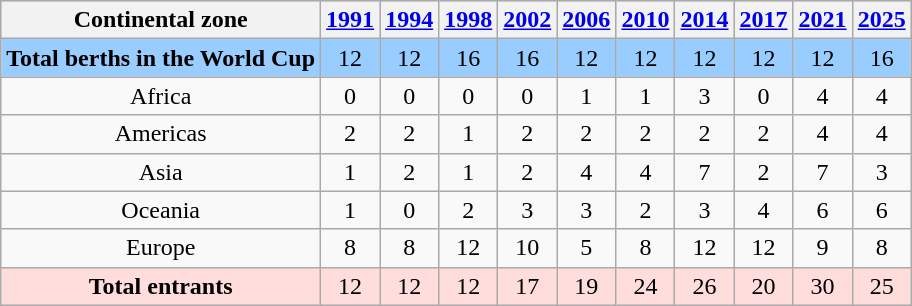<table class="wikitable">
<tr style="background:#ccc; text-align:center;">
<th>Continental zone</th>
<th><a href='#'>1991</a><br></th>
<th><a href='#'>1994</a><br></th>
<th><a href='#'>1998</a><br></th>
<th><a href='#'>2002</a><br></th>
<th><a href='#'>2006</a><br></th>
<th><a href='#'>2010</a><br></th>
<th><a href='#'>2014</a><br></th>
<th><a href='#'>2017</a><br></th>
<th><a href='#'>2021</a><br></th>
<th><a href='#'>2025</a><br></th>
</tr>
<tr style="background:#9acdff; text-align:center;">
<td><strong>Total berths in the World Cup</strong></td>
<td>12</td>
<td>12</td>
<td>16</td>
<td>16</td>
<td>12</td>
<td>12</td>
<td>12</td>
<td>12</td>
<td>12</td>
<td>16</td>
</tr>
<tr style="text-align:center;">
<td>Africa</td>
<td>0</td>
<td>0</td>
<td>0</td>
<td>0</td>
<td>1</td>
<td>1</td>
<td>3</td>
<td>0</td>
<td>4</td>
<td>4</td>
</tr>
<tr style="text-align:center;">
<td>Americas</td>
<td>2</td>
<td>2</td>
<td>1</td>
<td>2</td>
<td>2</td>
<td>2</td>
<td>2</td>
<td>2</td>
<td>4</td>
<td>4</td>
</tr>
<tr style="text-align:center;">
<td>Asia</td>
<td>1</td>
<td>2</td>
<td>1</td>
<td>2</td>
<td>4</td>
<td>4</td>
<td>7</td>
<td>2</td>
<td>7</td>
<td>3</td>
</tr>
<tr style="text-align:center;">
<td>Oceania</td>
<td>1</td>
<td>0</td>
<td>2</td>
<td>3</td>
<td>3</td>
<td>2</td>
<td>3</td>
<td>4</td>
<td>6</td>
<td>6</td>
</tr>
<tr style="text-align:center;">
<td>Europe</td>
<td>8</td>
<td>8</td>
<td>12</td>
<td>10</td>
<td>5</td>
<td>8</td>
<td>12</td>
<td>12</td>
<td>9</td>
<td>8</td>
</tr>
<tr style="background:#fdd; text-align:center;">
<td><strong>Total entrants</strong></td>
<td>12</td>
<td>12</td>
<td>12</td>
<td>17</td>
<td>19</td>
<td>24</td>
<td>26</td>
<td>20</td>
<td>30</td>
<td>25</td>
</tr>
</table>
